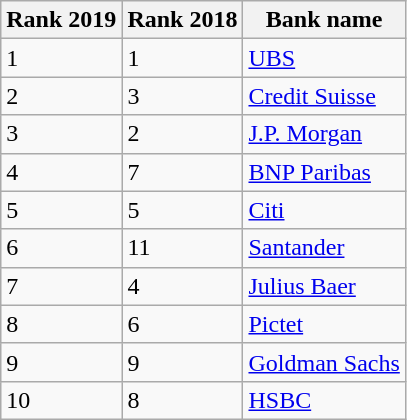<table class="wikitable sortable mw-collapsible">
<tr>
<th data-sort-type="number">Rank 2019</th>
<th data-sort-type="number">Rank 2018</th>
<th>Bank name</th>
</tr>
<tr>
<td>1</td>
<td>1</td>
<td> <a href='#'>UBS</a></td>
</tr>
<tr>
<td>2</td>
<td>3</td>
<td> <a href='#'>Credit Suisse</a></td>
</tr>
<tr>
<td>3</td>
<td>2</td>
<td> <a href='#'>J.P. Morgan</a></td>
</tr>
<tr>
<td>4</td>
<td>7</td>
<td> <a href='#'>BNP Paribas</a></td>
</tr>
<tr>
<td>5</td>
<td>5</td>
<td> <a href='#'>Citi</a></td>
</tr>
<tr>
<td>6</td>
<td>11</td>
<td> <a href='#'>Santander</a></td>
</tr>
<tr>
<td>7</td>
<td>4</td>
<td> <a href='#'>Julius Baer</a></td>
</tr>
<tr>
<td>8</td>
<td>6</td>
<td> <a href='#'>Pictet</a></td>
</tr>
<tr>
<td>9</td>
<td>9</td>
<td> <a href='#'>Goldman Sachs</a></td>
</tr>
<tr>
<td>10</td>
<td>8</td>
<td> <a href='#'>HSBC</a></td>
</tr>
</table>
